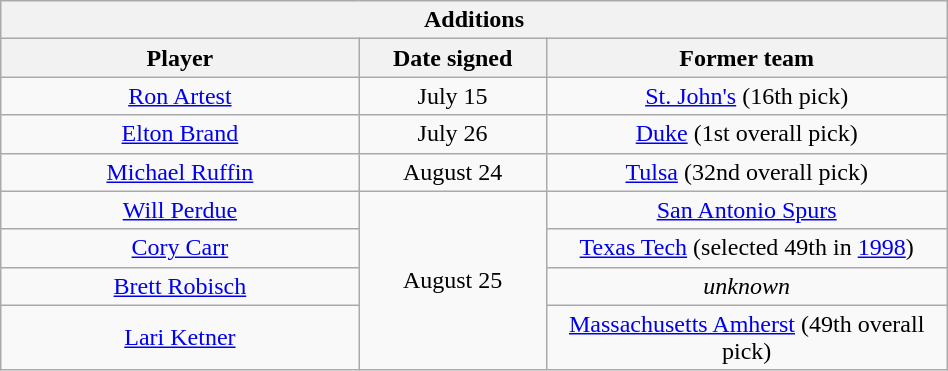<table class="wikitable" style="text-align:center; width: 50%">
<tr>
<th colspan=3>Additions</th>
</tr>
<tr>
<th style="width:160px">Player</th>
<th style="width:80px">Date signed</th>
<th style="width:180px">Former team</th>
</tr>
<tr>
<td><a href='#'>Ron Artest</a></td>
<td>July 15</td>
<td><a href='#'>St. John's</a> (16th pick)</td>
</tr>
<tr>
<td><a href='#'>Elton Brand</a></td>
<td>July 26</td>
<td><a href='#'>Duke</a> (1st overall pick)</td>
</tr>
<tr>
<td><a href='#'>Michael Ruffin</a></td>
<td>August 24</td>
<td><a href='#'>Tulsa</a> (32nd overall pick)</td>
</tr>
<tr>
<td><a href='#'>Will Perdue</a></td>
<td rowspan=4>August 25</td>
<td><a href='#'>San Antonio Spurs</a></td>
</tr>
<tr>
<td><a href='#'>Cory Carr</a></td>
<td><a href='#'>Texas Tech</a> (selected 49th in <a href='#'>1998</a>)</td>
</tr>
<tr>
<td><a href='#'>Brett Robisch</a></td>
<td><em>unknown</em></td>
</tr>
<tr>
<td><a href='#'>Lari Ketner</a></td>
<td><a href='#'>Massachusetts Amherst</a> (49th overall pick)</td>
</tr>
</table>
